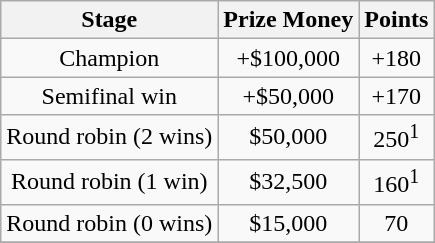<table class="wikitable">
<tr>
<th>Stage</th>
<th>Prize Money</th>
<th>Points</th>
</tr>
<tr align="center">
<td>Champion</td>
<td>+$100,000</td>
<td>+180</td>
</tr>
<tr align="center">
<td>Semifinal win</td>
<td>+$50,000</td>
<td>+170</td>
</tr>
<tr align="center">
<td>Round robin (2 wins)</td>
<td>$50,000</td>
<td>250<sup>1</sup></td>
</tr>
<tr align="center">
<td>Round robin (1 win)</td>
<td>$32,500</td>
<td>160<sup>1</sup></td>
</tr>
<tr align="center">
<td>Round robin (0 wins)</td>
<td>$15,000</td>
<td>70</td>
</tr>
<tr>
</tr>
</table>
